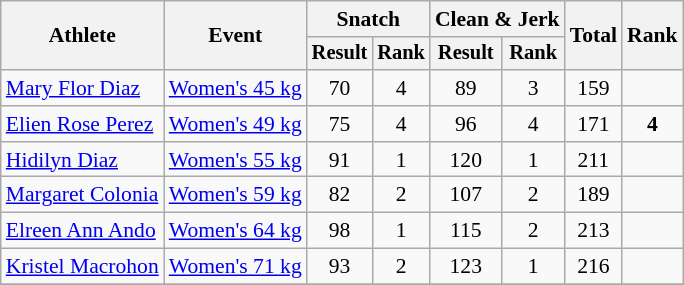<table class="wikitable" style="font-size:90%">
<tr>
<th rowspan="2">Athlete</th>
<th rowspan="2">Event</th>
<th colspan="2">Snatch</th>
<th colspan="2">Clean & Jerk</th>
<th rowspan="2">Total</th>
<th rowspan="2">Rank</th>
</tr>
<tr style="font-size:95%">
<th>Result</th>
<th>Rank</th>
<th>Result</th>
<th>Rank</th>
</tr>
<tr align=center>
<td align=left><a href='#'>Mary Flor Diaz</a></td>
<td align=left><a href='#'>Women's 45 kg</a></td>
<td>70</td>
<td>4</td>
<td>89</td>
<td>3</td>
<td>159</td>
<td></td>
</tr>
<tr align=center>
<td align=left><a href='#'>Elien Rose Perez</a></td>
<td align=left><a href='#'>Women's 49 kg</a></td>
<td>75</td>
<td>4</td>
<td>96</td>
<td>4</td>
<td>171</td>
<td><strong>4</strong></td>
</tr>
<tr align=center>
<td align=left><a href='#'>Hidilyn Diaz</a></td>
<td align=left><a href='#'>Women's 55 kg</a></td>
<td>91</td>
<td>1</td>
<td>120</td>
<td>1</td>
<td>211</td>
<td></td>
</tr>
<tr align=center>
<td align=left><a href='#'>Margaret Colonia</a></td>
<td align=left><a href='#'>Women's 59 kg</a></td>
<td>82</td>
<td>2</td>
<td>107</td>
<td>2</td>
<td>189</td>
<td></td>
</tr>
<tr align=center>
<td align=left><a href='#'>Elreen Ann Ando</a></td>
<td align=left><a href='#'>Women's 64 kg</a></td>
<td>98</td>
<td>1</td>
<td>115</td>
<td>2</td>
<td>213</td>
<td></td>
</tr>
<tr align=center>
<td align=left><a href='#'>Kristel Macrohon</a></td>
<td align=left><a href='#'>Women's 71 kg</a></td>
<td>93</td>
<td>2</td>
<td>123</td>
<td>1</td>
<td>216</td>
<td></td>
</tr>
<tr>
</tr>
</table>
